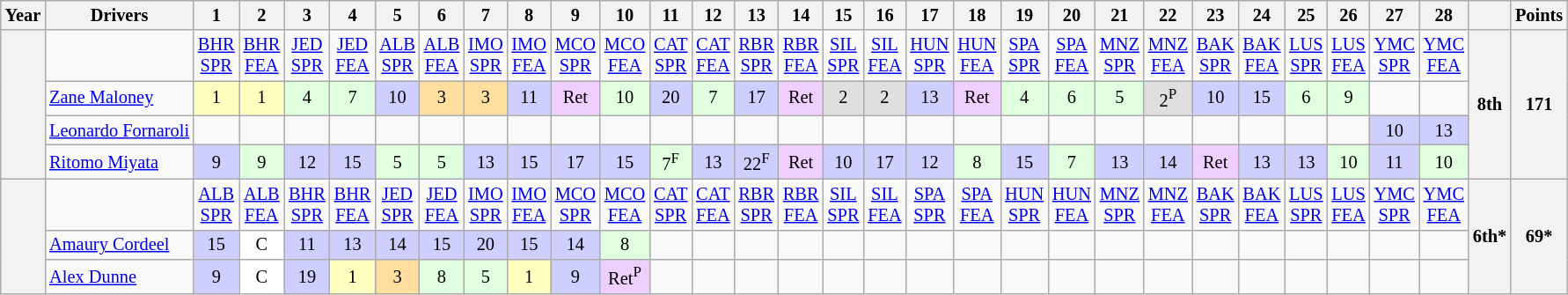<table class="wikitable" style="text-align:center; font-size:85%">
<tr>
<th>Year</th>
<th>Drivers</th>
<th>1</th>
<th>2</th>
<th>3</th>
<th>4</th>
<th>5</th>
<th>6</th>
<th>7</th>
<th>8</th>
<th>9</th>
<th>10</th>
<th>11</th>
<th>12</th>
<th>13</th>
<th>14</th>
<th>15</th>
<th>16</th>
<th>17</th>
<th>18</th>
<th>19</th>
<th>20</th>
<th>21</th>
<th>22</th>
<th>23</th>
<th>24</th>
<th>25</th>
<th>26</th>
<th>27</th>
<th>28</th>
<th></th>
<th>Points</th>
</tr>
<tr>
<th rowspan="4"></th>
<td></td>
<td><a href='#'>BHR<br>SPR</a></td>
<td><a href='#'>BHR<br>FEA</a></td>
<td><a href='#'>JED<br>SPR</a></td>
<td><a href='#'>JED<br>FEA</a></td>
<td><a href='#'>ALB<br>SPR</a></td>
<td><a href='#'>ALB<br>FEA</a></td>
<td><a href='#'>IMO<br>SPR</a></td>
<td><a href='#'>IMO<br>FEA</a></td>
<td><a href='#'>MCO<br>SPR</a></td>
<td><a href='#'>MCO<br>FEA</a></td>
<td><a href='#'>CAT<br>SPR</a></td>
<td><a href='#'>CAT<br>FEA</a></td>
<td><a href='#'>RBR<br>SPR</a></td>
<td><a href='#'>RBR<br>FEA</a></td>
<td><a href='#'>SIL<br>SPR</a></td>
<td><a href='#'>SIL<br>FEA</a></td>
<td><a href='#'>HUN<br>SPR</a></td>
<td><a href='#'>HUN<br>FEA</a></td>
<td><a href='#'>SPA<br>SPR</a></td>
<td><a href='#'>SPA<br>FEA</a></td>
<td><a href='#'>MNZ<br>SPR</a></td>
<td><a href='#'>MNZ<br>FEA</a></td>
<td><a href='#'>BAK<br>SPR</a></td>
<td><a href='#'>BAK<br>FEA</a></td>
<td><a href='#'>LUS<br>SPR</a></td>
<td><a href='#'>LUS<br>FEA</a></td>
<td><a href='#'>YMC<br>SPR</a></td>
<td><a href='#'>YMC<br>FEA</a></td>
<th rowspan="4" style="background:#;">8th</th>
<th rowspan="4" style="background:#;">171</th>
</tr>
<tr>
<td align=left nowrap> <a href='#'>Zane Maloney</a></td>
<td style="background:#FFFFBF;">1</td>
<td style="background:#FFFFBF;">1</td>
<td style="background:#DFFFDF;">4</td>
<td style="background:#DFFFDF;">7</td>
<td style="background:#CFCFFF;">10</td>
<td style="background:#FFDF9F;">3</td>
<td style="background:#FFDF9F;">3</td>
<td style="background:#CFCFFF;">11</td>
<td style="background:#EFCFFF;">Ret</td>
<td style="background:#DFFFDF;">10</td>
<td style="background:#CFCFFF;">20</td>
<td style="background:#DFFFDF;">7</td>
<td style="background:#CFCFFF;">17</td>
<td style="background:#EFCFFF;">Ret</td>
<td style="background:#DFDFDF;">2</td>
<td style="background:#DFDFDF;">2</td>
<td style="background:#CFCFFF;">13</td>
<td style="background:#EFCFFF;">Ret</td>
<td style="background:#DFFFDF;">4</td>
<td style="background:#DFFFDF;">6</td>
<td style="background:#DFFFDF;">5</td>
<td style="background:#DFDFDF;">2<span><sup>P</sup></span></td>
<td style="background:#CFCFFF;">10</td>
<td style="background:#CFCFFF;">15</td>
<td style="background:#DFFFDF;">6</td>
<td style="background:#DFFFDF;">9</td>
<td></td>
<td></td>
</tr>
<tr>
<td align=left nowrap> <a href='#'>Leonardo Fornaroli</a></td>
<td></td>
<td></td>
<td></td>
<td></td>
<td></td>
<td></td>
<td></td>
<td></td>
<td></td>
<td></td>
<td></td>
<td></td>
<td></td>
<td></td>
<td></td>
<td></td>
<td></td>
<td></td>
<td></td>
<td></td>
<td></td>
<td></td>
<td></td>
<td></td>
<td></td>
<td></td>
<td style="background:#CFCFFF;">10</td>
<td style="background:#CFCFFF;">13</td>
</tr>
<tr>
<td align=left nowrap> <a href='#'>Ritomo Miyata</a></td>
<td style="background:#CFCFFF;">9</td>
<td style="background:#DFFFDF;">9</td>
<td style="background:#CFCFFF;">12</td>
<td style="background:#CFCFFF;">15</td>
<td style="background:#DFFFDF;">5</td>
<td style="background:#DFFFDF;">5</td>
<td style="background:#CFCFFF;">13</td>
<td style="background:#CFCFFF;">15</td>
<td style="background:#CFCFFF;">17</td>
<td style="background:#CFCFFF;">15</td>
<td style="background:#DFFFDF;">7<span><sup>F</sup></span></td>
<td style="background:#CFCFFF;">13</td>
<td style="background:#CFCFFF;">22<span><sup>F</sup></span></td>
<td style="background:#EFCFFF;">Ret</td>
<td style="background:#CFCFFF;">10</td>
<td style="background:#CFCFFF;">17</td>
<td style="background:#CFCFFF;">12</td>
<td style="background:#DFFFDF;">8</td>
<td style="background:#CFCFFF;">15</td>
<td style="background:#DFFFDF;">7</td>
<td style="background:#CFCFFF;">13</td>
<td style="background:#CFCFFF;">14</td>
<td style="background:#EFCFFF;">Ret</td>
<td style="background:#CFCFFF;">13</td>
<td style="background:#CFCFFF;">13</td>
<td style="background:#DFFFDF;">10</td>
<td style="background:#CFCFFF;">11</td>
<td style="background:#DFFFDF;">10</td>
</tr>
<tr>
<th rowspan=3></th>
<td></td>
<td><a href='#'>ALB<br>SPR</a></td>
<td><a href='#'>ALB<br>FEA</a></td>
<td><a href='#'>BHR<br>SPR</a></td>
<td><a href='#'>BHR<br>FEA</a></td>
<td><a href='#'>JED<br>SPR</a></td>
<td><a href='#'>JED<br>FEA</a></td>
<td><a href='#'>IMO<br>SPR</a></td>
<td><a href='#'>IMO<br>FEA</a></td>
<td><a href='#'>MCO<br>SPR</a></td>
<td><a href='#'>MCO<br>FEA</a></td>
<td><a href='#'>CAT<br>SPR</a></td>
<td><a href='#'>CAT<br>FEA</a></td>
<td><a href='#'>RBR<br>SPR</a></td>
<td><a href='#'>RBR<br>FEA</a></td>
<td><a href='#'>SIL<br>SPR</a></td>
<td><a href='#'>SIL<br>FEA</a></td>
<td><a href='#'>SPA<br>SPR</a></td>
<td><a href='#'>SPA<br>FEA</a></td>
<td><a href='#'>HUN<br>SPR</a></td>
<td><a href='#'>HUN<br>FEA</a></td>
<td><a href='#'>MNZ<br>SPR</a></td>
<td><a href='#'>MNZ<br>FEA</a></td>
<td><a href='#'>BAK<br>SPR</a></td>
<td><a href='#'>BAK<br>FEA</a></td>
<td><a href='#'>LUS<br>SPR</a></td>
<td><a href='#'>LUS<br>FEA</a></td>
<td><a href='#'>YMC<br>SPR</a></td>
<td><a href='#'>YMC<br>FEA</a></td>
<th rowspan=3 style="background:#;">6th*</th>
<th rowspan=3 style="background:#;">69*</th>
</tr>
<tr>
<td align=left nowrap> <a href='#'>Amaury Cordeel</a></td>
<td style="background:#CFCFFF;">15</td>
<td style="background:#FFFFFF;">C</td>
<td style="background:#CFCFFF;">11</td>
<td style="background:#CFCFFF;">13</td>
<td style="background:#CFCFFF;">14</td>
<td style="background:#CFCFFF;">15</td>
<td style="background:#CFCFFF;">20</td>
<td style="background:#CFCFFF;">15</td>
<td style="background:#CFCFFF;">14</td>
<td style="background:#DFFFDF;">8</td>
<td></td>
<td></td>
<td></td>
<td></td>
<td></td>
<td></td>
<td></td>
<td></td>
<td></td>
<td></td>
<td></td>
<td></td>
<td></td>
<td></td>
<td></td>
<td></td>
<td></td>
<td></td>
</tr>
<tr>
<td align=left nowrap> <a href='#'>Alex Dunne</a></td>
<td style="background:#CFCFFF;">9</td>
<td style="background:#FFFFFF;">C</td>
<td style="background:#CFCFFF;">19</td>
<td style="background:#FFFFBF;">1</td>
<td style="background:#FFDF9F;">3</td>
<td style="background:#DFFFDF;">8</td>
<td style="background:#DFFFDF;">5</td>
<td style="background:#FFFFBF;">1</td>
<td style="background:#CFCFFF;">9</td>
<td style="background:#EFCFFF;">Ret<span><sup>P</sup></span></td>
<td></td>
<td></td>
<td></td>
<td></td>
<td></td>
<td></td>
<td></td>
<td></td>
<td></td>
<td></td>
<td></td>
<td></td>
<td></td>
<td></td>
<td></td>
<td></td>
<td></td>
<td></td>
</tr>
</table>
